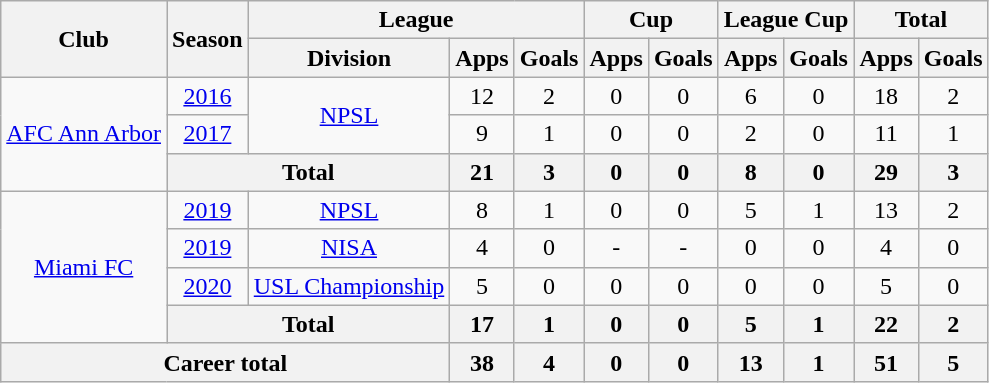<table class="wikitable" style="text-align: center;">
<tr>
<th rowspan="2">Club</th>
<th rowspan="2">Season</th>
<th colspan="3">League</th>
<th colspan="2">Cup</th>
<th colspan="2">League Cup</th>
<th colspan="2">Total</th>
</tr>
<tr>
<th>Division</th>
<th>Apps</th>
<th>Goals</th>
<th>Apps</th>
<th>Goals</th>
<th>Apps</th>
<th>Goals</th>
<th>Apps</th>
<th>Goals</th>
</tr>
<tr>
<td rowspan="3" valign="center"><a href='#'>AFC Ann Arbor</a></td>
<td><a href='#'>2016</a></td>
<td Rowspan="2"><a href='#'>NPSL</a></td>
<td>12</td>
<td>2</td>
<td>0</td>
<td>0</td>
<td>6</td>
<td>0</td>
<td>18</td>
<td>2</td>
</tr>
<tr>
<td><a href='#'>2017</a></td>
<td>9</td>
<td>1</td>
<td>0</td>
<td>0</td>
<td>2</td>
<td>0</td>
<td>11</td>
<td>1</td>
</tr>
<tr>
<th colspan="2">Total</th>
<th>21</th>
<th>3</th>
<th>0</th>
<th>0</th>
<th>8</th>
<th>0</th>
<th>29</th>
<th>3</th>
</tr>
<tr>
<td rowspan="4" valign="center"><a href='#'>Miami FC</a></td>
<td><a href='#'>2019</a></td>
<td Rowspan="1"><a href='#'>NPSL</a></td>
<td>8</td>
<td>1</td>
<td>0</td>
<td>0</td>
<td>5</td>
<td>1</td>
<td>13</td>
<td>2</td>
</tr>
<tr>
<td><a href='#'>2019</a></td>
<td Rowspan="1"><a href='#'>NISA</a></td>
<td>4</td>
<td>0</td>
<td>-</td>
<td>-</td>
<td>0</td>
<td>0</td>
<td>4</td>
<td>0</td>
</tr>
<tr>
<td><a href='#'>2020</a></td>
<td Rowspan="1"><a href='#'>USL Championship</a></td>
<td>5</td>
<td>0</td>
<td>0</td>
<td>0</td>
<td>0</td>
<td>0</td>
<td>5</td>
<td>0</td>
</tr>
<tr>
<th colspan="2">Total</th>
<th>17</th>
<th>1</th>
<th>0</th>
<th>0</th>
<th>5</th>
<th>1</th>
<th>22</th>
<th>2</th>
</tr>
<tr>
<th colspan="3">Career total</th>
<th>38</th>
<th>4</th>
<th>0</th>
<th>0</th>
<th>13</th>
<th>1</th>
<th>51</th>
<th>5</th>
</tr>
</table>
